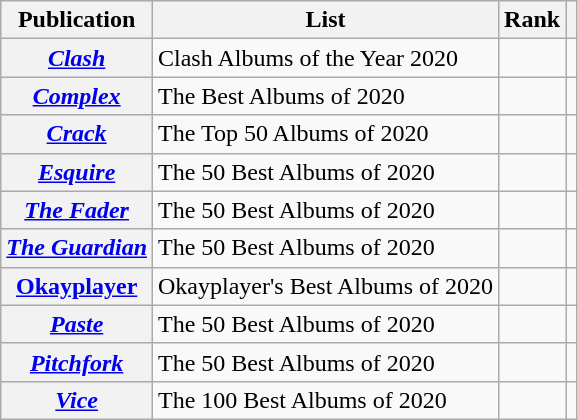<table class="wikitable sortable plainrowheaders">
<tr>
<th scope="col">Publication</th>
<th scope="col">List</th>
<th scope="col">Rank</th>
<th scope="col" class="unsortable"></th>
</tr>
<tr>
<th scope="row"><em><a href='#'>Clash</a></em></th>
<td>Clash Albums of the Year 2020</td>
<td></td>
<td></td>
</tr>
<tr>
<th scope="row"><em><a href='#'>Complex</a></em></th>
<td>The Best Albums of 2020</td>
<td></td>
<td></td>
</tr>
<tr>
<th scope="row"><em><a href='#'>Crack</a></em></th>
<td>The Top 50 Albums of 2020</td>
<td></td>
<td></td>
</tr>
<tr>
<th scope="row"><em><a href='#'>Esquire</a></em></th>
<td>The 50 Best Albums of 2020</td>
<td></td>
<td></td>
</tr>
<tr>
<th scope="row"><em><a href='#'>The Fader</a></em></th>
<td>The 50 Best Albums of 2020</td>
<td></td>
<td></td>
</tr>
<tr>
<th scope="row"><em><a href='#'>The Guardian</a></em></th>
<td>The 50 Best Albums of 2020</td>
<td></td>
<td></td>
</tr>
<tr>
<th scope="row"><a href='#'>Okayplayer</a></th>
<td>Okayplayer's Best Albums of 2020</td>
<td></td>
<td></td>
</tr>
<tr>
<th scope="row"><em><a href='#'>Paste</a></em></th>
<td>The 50 Best Albums of 2020</td>
<td></td>
<td></td>
</tr>
<tr>
<th scope="row"><em><a href='#'>Pitchfork</a></em></th>
<td>The 50 Best Albums of 2020</td>
<td></td>
<td></td>
</tr>
<tr>
<th scope="row"><em><a href='#'>Vice</a></em></th>
<td>The 100 Best Albums of 2020</td>
<td></td>
<td></td>
</tr>
</table>
